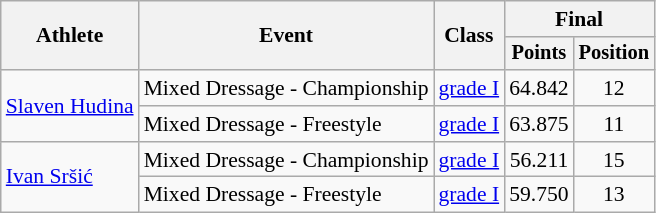<table class=wikitable style="font-size:90%">
<tr>
<th rowspan="2">Athlete</th>
<th rowspan="2">Event</th>
<th rowspan="2">Class</th>
<th colspan="2">Final</th>
</tr>
<tr style="font-size:95%">
<th>Points</th>
<th>Position</th>
</tr>
<tr>
<td rowspan="2"><a href='#'>Slaven Hudina</a></td>
<td>Mixed Dressage - Championship</td>
<td><a href='#'>grade I</a></td>
<td align=center>64.842</td>
<td align=center>12</td>
</tr>
<tr>
<td>Mixed Dressage - Freestyle</td>
<td><a href='#'>grade I</a></td>
<td align=center>63.875</td>
<td align=center>11</td>
</tr>
<tr>
<td rowspan="2"><a href='#'>Ivan Sršić</a></td>
<td>Mixed Dressage - Championship</td>
<td><a href='#'>grade I</a></td>
<td align=center>56.211</td>
<td align=center>15</td>
</tr>
<tr>
<td>Mixed Dressage - Freestyle</td>
<td><a href='#'>grade I</a></td>
<td align=center>59.750</td>
<td align=center>13</td>
</tr>
</table>
